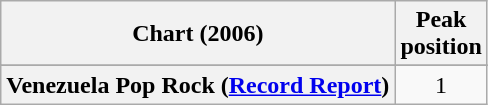<table class="wikitable sortable plainrowheaders" style="text-align:center">
<tr>
<th>Chart (2006)</th>
<th>Peak<br>position</th>
</tr>
<tr>
</tr>
<tr>
</tr>
<tr>
</tr>
<tr>
</tr>
<tr>
</tr>
<tr>
</tr>
<tr>
</tr>
<tr>
</tr>
<tr>
</tr>
<tr>
</tr>
<tr>
</tr>
<tr>
</tr>
<tr>
<th scope="row">Venezuela Pop Rock (<a href='#'>Record Report</a>)</th>
<td>1</td>
</tr>
</table>
